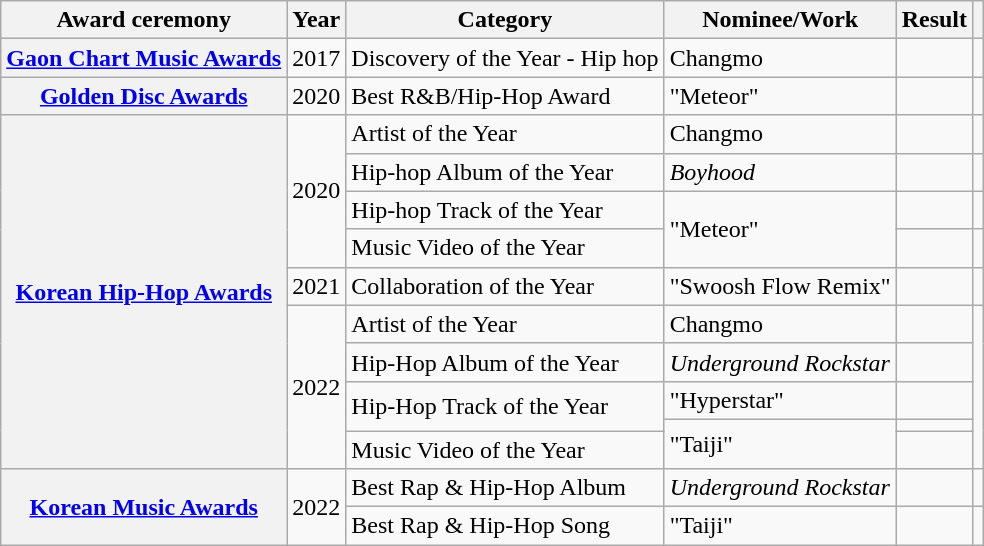<table class="wikitable plainrowheaders sortable">
<tr>
<th>Award ceremony</th>
<th>Year</th>
<th>Category</th>
<th>Nominee/Work</th>
<th>Result</th>
<th class="unsortable"></th>
</tr>
<tr>
<th scope="row"><a href='#'>Gaon Chart Music Awards</a></th>
<td>2017</td>
<td>Discovery of the Year - Hip hop</td>
<td>Changmo</td>
<td></td>
<td></td>
</tr>
<tr>
<th scope="row"><a href='#'>Golden Disc Awards</a></th>
<td>2020</td>
<td>Best R&B/Hip-Hop Award</td>
<td>"Meteor"</td>
<td></td>
<td style="text-align:center"></td>
</tr>
<tr>
<th scope="row" rowspan="10"><a href='#'>Korean Hip-Hop Awards</a></th>
<td rowspan="4">2020</td>
<td>Artist of the Year</td>
<td>Changmo</td>
<td></td>
<td></td>
</tr>
<tr>
<td>Hip-hop Album of the Year</td>
<td><em>Boyhood</em></td>
<td></td>
<td></td>
</tr>
<tr>
<td>Hip-hop Track of the Year</td>
<td rowspan="2">"Meteor"</td>
<td></td>
<td></td>
</tr>
<tr>
<td>Music Video of the Year</td>
<td></td>
<td></td>
</tr>
<tr>
<td>2021</td>
<td>Collaboration of the Year</td>
<td>"Swoosh Flow Remix"</td>
<td></td>
<td></td>
</tr>
<tr>
<td rowspan="5">2022</td>
<td>Artist of the Year</td>
<td>Changmo</td>
<td></td>
<td rowspan="5" style="text-align:center"></td>
</tr>
<tr>
<td>Hip-Hop Album of the Year</td>
<td><em>Underground Rockstar</em></td>
<td></td>
</tr>
<tr>
<td rowspan="2">Hip-Hop Track of the Year</td>
<td>"Hyperstar"</td>
<td></td>
</tr>
<tr>
<td rowspan="2">"Taiji"</td>
<td></td>
</tr>
<tr>
<td>Music Video of the Year</td>
<td></td>
</tr>
<tr>
<th scope="row" rowspan="2"><a href='#'>Korean Music Awards</a></th>
<td rowspan="2">2022</td>
<td>Best Rap & Hip-Hop Album</td>
<td><em>Underground Rockstar</em></td>
<td></td>
<td style="text-align:center"></td>
</tr>
<tr>
<td>Best Rap & Hip-Hop Song</td>
<td>"Taiji"</td>
<td></td>
<td style="text-align:center"></td>
</tr>
</table>
